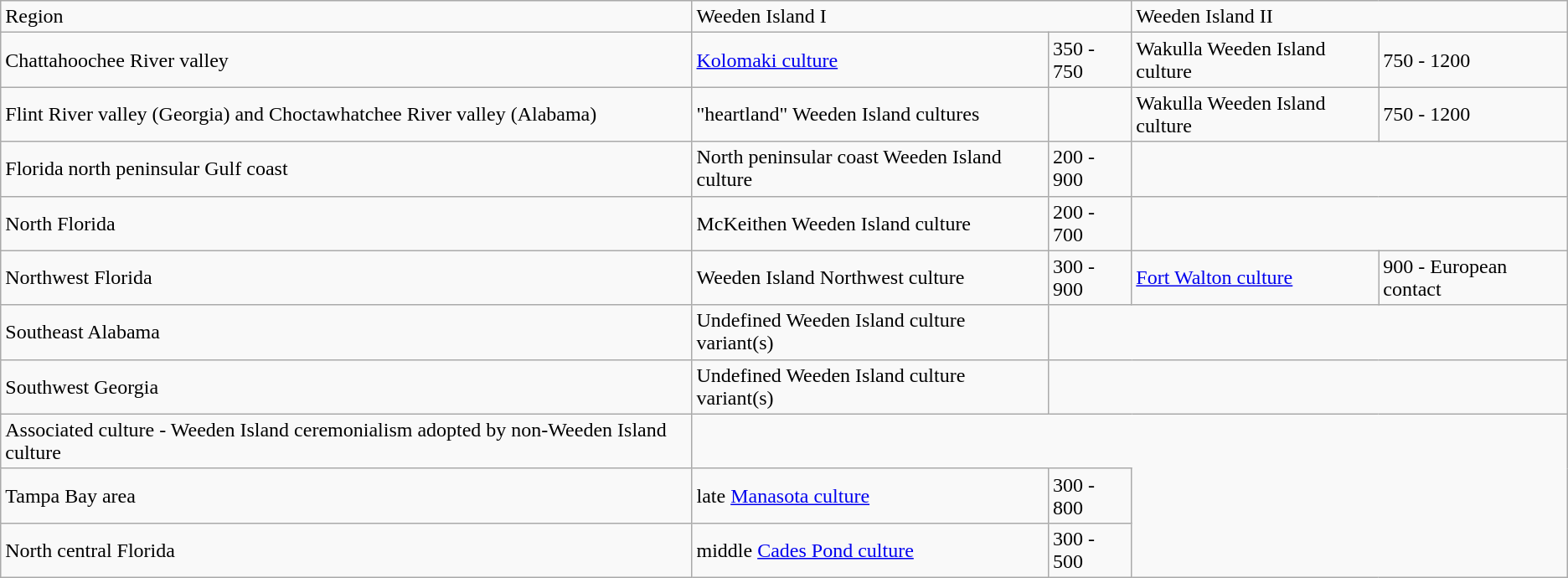<table class="wikitable">
<tr>
<td>Region</td>
<td colspan=2>Weeden Island I</td>
<td colspan=2>Weeden Island II</td>
</tr>
<tr>
<td>Chattahoochee River valley</td>
<td><a href='#'>Kolomaki culture</a></td>
<td>350 - 750</td>
<td>Wakulla Weeden Island culture</td>
<td>750 - 1200</td>
</tr>
<tr>
<td>Flint River valley (Georgia) and Choctawhatchee River valley (Alabama)</td>
<td>"heartland" Weeden Island cultures</td>
<td></td>
<td>Wakulla Weeden Island culture</td>
<td>750 - 1200</td>
</tr>
<tr>
<td>Florida north peninsular Gulf coast</td>
<td>North peninsular coast Weeden Island culture</td>
<td>200 - 900</td>
<td colspan=2></td>
</tr>
<tr>
<td>North Florida</td>
<td>McKeithen Weeden Island culture</td>
<td>200 - 700</td>
<td colspan=2></td>
</tr>
<tr>
<td>Northwest Florida</td>
<td>Weeden Island Northwest culture</td>
<td>300 - 900</td>
<td><a href='#'>Fort Walton culture</a></td>
<td>900 - European contact</td>
</tr>
<tr>
<td>Southeast Alabama</td>
<td>Undefined Weeden Island culture variant(s)</td>
<td colspan=3></td>
</tr>
<tr>
<td>Southwest Georgia</td>
<td>Undefined Weeden Island culture variant(s)</td>
<td colspan=3></td>
</tr>
<tr>
<td>Associated culture - Weeden Island ceremonialism adopted by non-Weeden Island culture</td>
</tr>
<tr>
<td>Tampa Bay area</td>
<td>late <a href='#'>Manasota culture</a></td>
<td>300 - 800</td>
</tr>
<tr>
<td>North central Florida</td>
<td>middle <a href='#'>Cades Pond culture</a></td>
<td>300 - 500</td>
</tr>
</table>
